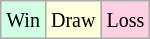<table class="wikitable">
<tr>
<td style="background-color: #d0ffe3;"><small>Win</small></td>
<td style="background-color: #ffffdd;"><small>Draw</small></td>
<td style="background-color: #ffd0e3;"><small>Loss</small></td>
</tr>
</table>
